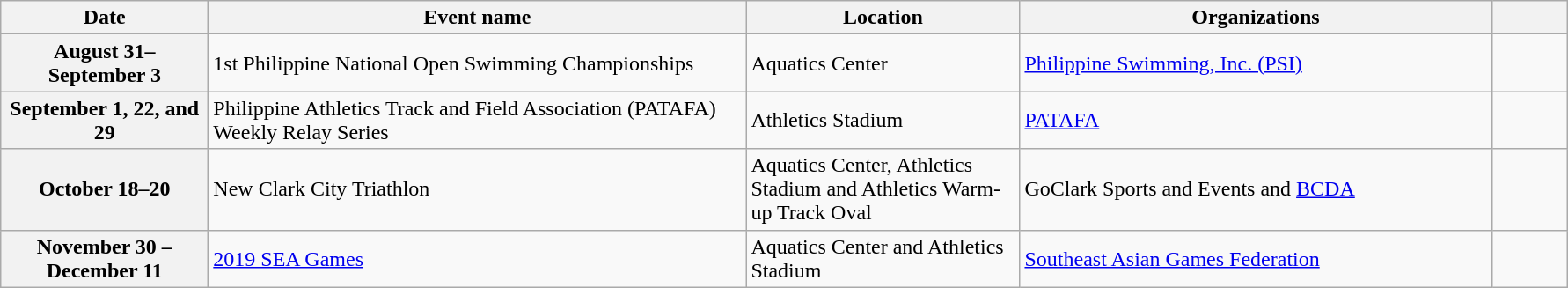<table class="wikitable">
<tr>
<th scope="col" style="width:150px;">Date</th>
<th scope="col" style="width:400px;">Event name</th>
<th scope="col" style="width:200px;">Location</th>
<th scope="col" style="width:350px;">Organizations</th>
<th scope="col" style="width:50px;"></th>
</tr>
<tr>
</tr>
<tr>
<th scope="row">August 31–September 3</th>
<td>1st Philippine National Open Swimming Championships</td>
<td>Aquatics Center</td>
<td><a href='#'>Philippine Swimming, Inc. (PSI)</a></td>
<td></td>
</tr>
<tr>
<th scope="row">September 1, 22, and 29</th>
<td>Philippine Athletics Track and Field Association (PATAFA) Weekly Relay Series</td>
<td>Athletics Stadium</td>
<td><a href='#'>PATAFA</a></td>
<td></td>
</tr>
<tr>
<th scope="row">October 18–20</th>
<td>New Clark City Triathlon</td>
<td>Aquatics Center, Athletics Stadium and Athletics Warm-up Track Oval</td>
<td>GoClark Sports and Events and <a href='#'>BCDA</a></td>
<td></td>
</tr>
<tr>
<th scope="row">November 30 – December 11</th>
<td><a href='#'>2019 SEA Games</a></td>
<td>Aquatics Center and Athletics Stadium</td>
<td><a href='#'>Southeast Asian Games Federation</a></td>
<td></td>
</tr>
</table>
